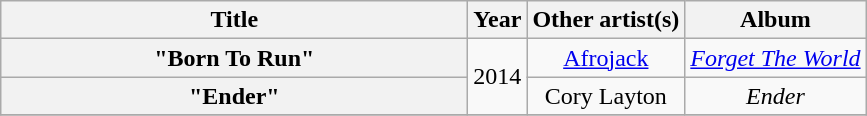<table class="wikitable plainrowheaders" style="text-align:center;">
<tr>
<th scope="col" style="width:19em;">Title</th>
<th scope="col">Year</th>
<th scope="col">Other artist(s)</th>
<th scope="col">Album</th>
</tr>
<tr>
<th scope="row">"Born To Run"</th>
<td rowspan="2">2014</td>
<td><a href='#'>Afrojack</a></td>
<td><em><a href='#'>Forget The World</a></em></td>
</tr>
<tr>
<th scope="row">"Ender"</th>
<td>Cory Layton</td>
<td><em>Ender</em></td>
</tr>
<tr>
</tr>
</table>
